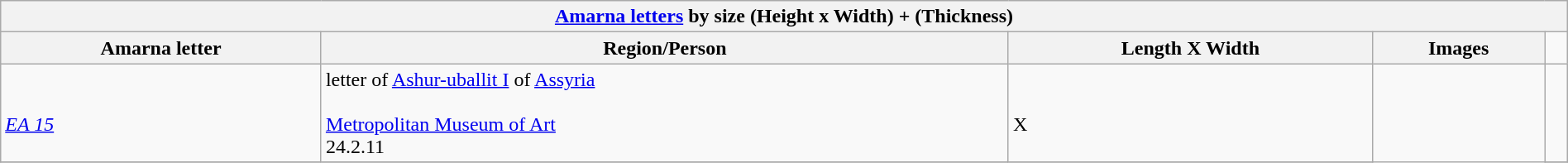<table class="wikitable" align="center" width="100%">
<tr>
<th colspan="5" align="center"><strong><a href='#'>Amarna letters</a> by size (Height x Width) + (Thickness)</strong></th>
</tr>
<tr>
<th>Amarna letter</th>
<th>Region/Person</th>
<th>Length X Width</th>
<th>Images</th>
</tr>
<tr>
<td><br><em><a href='#'>EA 15</a></em></td>
<td>letter of <a href='#'>Ashur-uballit I</a> of <a href='#'>Assyria</a><br><br><a href='#'>Metropolitan Museum of Art</a><br> 24.2.11</td>
<td> <br>X </td>
<td rowspan="99"><br></td>
<td></td>
</tr>
<tr>
</tr>
</table>
